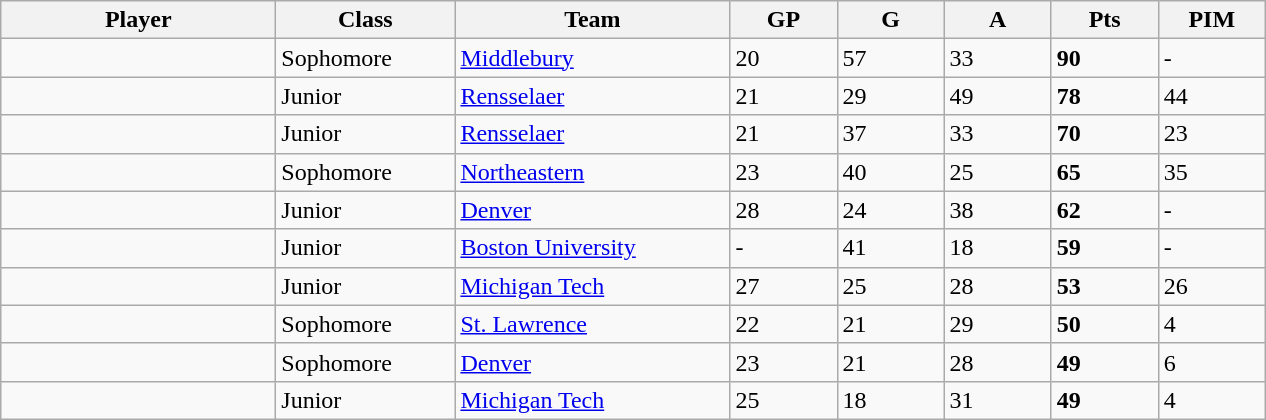<table class="wikitable sortable">
<tr>
<th style="width: 11em;">Player</th>
<th style="width: 7em;">Class</th>
<th style="width: 11em;">Team</th>
<th style="width: 4em;">GP</th>
<th style="width: 4em;">G</th>
<th style="width: 4em;">A</th>
<th style="width: 4em;">Pts</th>
<th style="width: 4em;">PIM</th>
</tr>
<tr>
<td></td>
<td>Sophomore</td>
<td><a href='#'>Middlebury</a></td>
<td>20</td>
<td>57</td>
<td>33</td>
<td><strong>90</strong></td>
<td>-</td>
</tr>
<tr>
<td></td>
<td>Junior</td>
<td><a href='#'>Rensselaer</a></td>
<td>21</td>
<td>29</td>
<td>49</td>
<td><strong>78</strong></td>
<td>44</td>
</tr>
<tr>
<td></td>
<td>Junior</td>
<td><a href='#'>Rensselaer</a></td>
<td>21</td>
<td>37</td>
<td>33</td>
<td><strong>70</strong></td>
<td>23</td>
</tr>
<tr>
<td></td>
<td>Sophomore</td>
<td><a href='#'>Northeastern</a></td>
<td>23</td>
<td>40</td>
<td>25</td>
<td><strong>65</strong></td>
<td>35</td>
</tr>
<tr>
<td></td>
<td>Junior</td>
<td><a href='#'>Denver</a></td>
<td>28</td>
<td>24</td>
<td>38</td>
<td><strong>62</strong></td>
<td>-</td>
</tr>
<tr>
<td></td>
<td>Junior</td>
<td><a href='#'>Boston University</a></td>
<td>-</td>
<td>41</td>
<td>18</td>
<td><strong>59</strong></td>
<td>-</td>
</tr>
<tr>
<td></td>
<td>Junior</td>
<td><a href='#'>Michigan Tech</a></td>
<td>27</td>
<td>25</td>
<td>28</td>
<td><strong>53</strong></td>
<td>26</td>
</tr>
<tr>
<td></td>
<td>Sophomore</td>
<td><a href='#'>St. Lawrence</a></td>
<td>22</td>
<td>21</td>
<td>29</td>
<td><strong>50</strong></td>
<td>4</td>
</tr>
<tr>
<td></td>
<td>Sophomore</td>
<td><a href='#'>Denver</a></td>
<td>23</td>
<td>21</td>
<td>28</td>
<td><strong>49</strong></td>
<td>6</td>
</tr>
<tr>
<td></td>
<td>Junior</td>
<td><a href='#'>Michigan Tech</a></td>
<td>25</td>
<td>18</td>
<td>31</td>
<td><strong>49</strong></td>
<td>4</td>
</tr>
</table>
